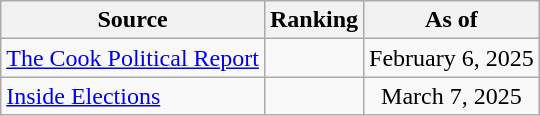<table class="wikitable" style="text-align:center">
<tr>
<th>Source</th>
<th>Ranking</th>
<th>As of</th>
</tr>
<tr>
<td align=left><a href='#'>The Cook Political Report</a></td>
<td></td>
<td>February 6, 2025</td>
</tr>
<tr>
<td align=left><a href='#'>Inside Elections</a></td>
<td></td>
<td>March 7, 2025</td>
</tr>
</table>
